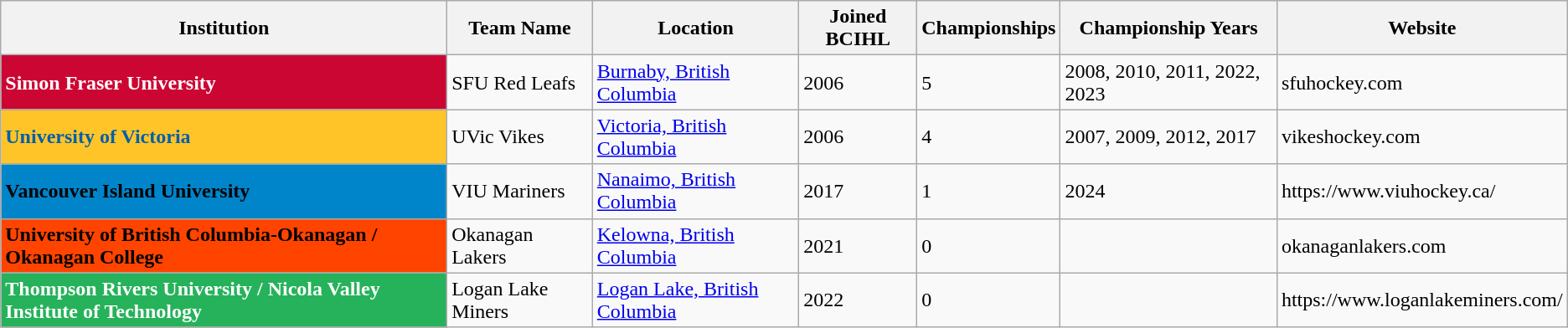<table class="wikitable">
<tr>
<th>Institution</th>
<th>Team Name</th>
<th>Location</th>
<th>Joined BCIHL</th>
<th>Championships</th>
<th>Championship Years</th>
<th>Website</th>
</tr>
<tr>
<td style="background: #cc0633; color: #ffffff"><strong>Simon Fraser University</strong></td>
<td>SFU Red Leafs</td>
<td> <a href='#'>Burnaby, British Columbia</a></td>
<td>2006</td>
<td>5</td>
<td>2008, 2010, 2011, 2022, 2023</td>
<td>sfuhockey.com</td>
</tr>
<tr>
<td style="background: #FFC528; color: #055EAA"><strong>University of Victoria</strong></td>
<td>UVic Vikes</td>
<td> <a href='#'>Victoria, British Columbia</a></td>
<td>2006</td>
<td>4</td>
<td>2007, 2009, 2012, 2017</td>
<td>vikeshockey.com</td>
</tr>
<tr>
<td style="background: #0085CA; color: #000000"><strong>Vancouver Island University</strong></td>
<td>VIU Mariners</td>
<td> <a href='#'>Nanaimo, British Columbia</a></td>
<td>2017</td>
<td>1</td>
<td>2024</td>
<td>https://www.viuhockey.ca/</td>
</tr>
<tr>
<td style="background: #ff4400; color: black"><strong>University of British Columbia-Okanagan / Okanagan College</strong></td>
<td>Okanagan Lakers</td>
<td> <a href='#'>Kelowna, British Columbia</a></td>
<td>2021</td>
<td>0</td>
<td></td>
<td>okanaganlakers.com</td>
</tr>
<tr>
<td style="background: #26b25a; color: white"><strong>Thompson Rivers University / Nicola Valley Institute of Technology</strong></td>
<td>Logan Lake Miners</td>
<td> <a href='#'>Logan Lake, British Columbia</a></td>
<td>2022</td>
<td>0</td>
<td></td>
<td>https://www.loganlakeminers.com/</td>
</tr>
</table>
